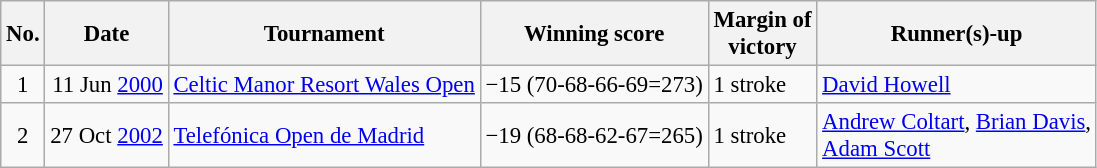<table class="wikitable" style="font-size:95%;">
<tr>
<th>No.</th>
<th>Date</th>
<th>Tournament</th>
<th>Winning score</th>
<th>Margin of<br>victory</th>
<th>Runner(s)-up</th>
</tr>
<tr>
<td align=center>1</td>
<td align=right>11 Jun <a href='#'>2000</a></td>
<td><a href='#'>Celtic Manor Resort Wales Open</a></td>
<td>−15 (70-68-66-69=273)</td>
<td>1 stroke</td>
<td> <a href='#'>David Howell</a></td>
</tr>
<tr>
<td align=center>2</td>
<td align=right>27 Oct <a href='#'>2002</a></td>
<td><a href='#'>Telefónica Open de Madrid</a></td>
<td>−19 (68-68-62-67=265)</td>
<td>1 stroke</td>
<td> <a href='#'>Andrew Coltart</a>,  <a href='#'>Brian Davis</a>,<br> <a href='#'>Adam Scott</a></td>
</tr>
</table>
